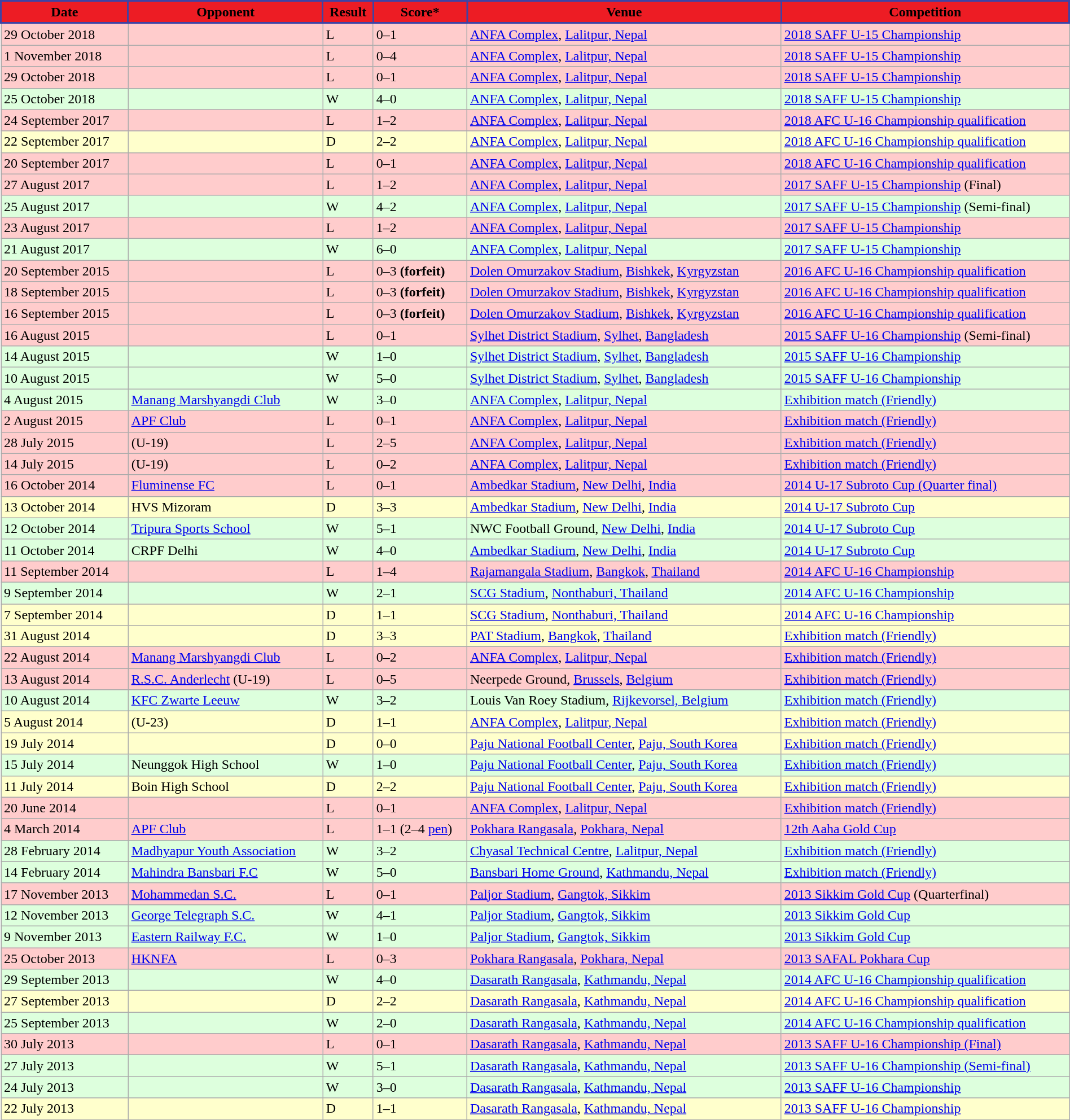<table width=100% class="wikitable">
<tr>
<th style="background:#ED1C24;border: 2px solid #3F43A4;"><span>Date</span></th>
<th style="background:#ED1C24;border: 2px solid #3F43A4;"><span>Opponent</span></th>
<th style="background:#ED1C24;border: 2px solid #3F43A4;"><span>Result</span></th>
<th style="background:#ED1C24;border: 2px solid #3F43A4;"><span>Score*</span></th>
<th style="background:#ED1C24;border: 2px solid #3F43A4;"><span>Venue</span></th>
<th style="background:#ED1C24;border: 2px solid #3F43A4;"><span>Competition</span></th>
</tr>
<tr style="background:#fcc;;">
<td>29 October 2018</td>
<td></td>
<td>L</td>
<td>0–1</td>
<td> <a href='#'>ANFA Complex</a>, <a href='#'>Lalitpur, Nepal</a></td>
<td><a href='#'>2018 SAFF U-15 Championship</a></td>
</tr>
<tr style="background:#fcc;;">
<td>1 November 2018</td>
<td></td>
<td>L</td>
<td>0–4</td>
<td> <a href='#'>ANFA Complex</a>, <a href='#'>Lalitpur, Nepal</a></td>
<td><a href='#'>2018 SAFF U-15 Championship</a></td>
</tr>
<tr style="background:#fcc;;">
<td>29 October 2018</td>
<td></td>
<td>L</td>
<td>0–1</td>
<td> <a href='#'>ANFA Complex</a>, <a href='#'>Lalitpur, Nepal</a></td>
<td><a href='#'>2018 SAFF U-15 Championship</a></td>
</tr>
<tr style="background:#dfd;">
<td>25 October 2018</td>
<td></td>
<td>W</td>
<td>4–0</td>
<td> <a href='#'>ANFA Complex</a>, <a href='#'>Lalitpur, Nepal</a></td>
<td><a href='#'>2018 SAFF U-15 Championship</a></td>
</tr>
<tr style="background:#fcc;">
<td>24 September 2017</td>
<td></td>
<td>L</td>
<td>1–2</td>
<td> <a href='#'>ANFA Complex</a>, <a href='#'>Lalitpur, Nepal</a></td>
<td><a href='#'>2018 AFC U-16 Championship qualification</a></td>
</tr>
<tr style ="background: #FFFFCC;">
<td>22 September 2017</td>
<td></td>
<td>D</td>
<td>2–2</td>
<td> <a href='#'>ANFA Complex</a>, <a href='#'>Lalitpur, Nepal</a></td>
<td><a href='#'>2018 AFC U-16 Championship qualification</a></td>
</tr>
<tr style="background:#fcc;">
<td>20 September 2017</td>
<td></td>
<td>L</td>
<td>0–1</td>
<td> <a href='#'>ANFA Complex</a>, <a href='#'>Lalitpur, Nepal</a></td>
<td><a href='#'>2018 AFC U-16 Championship qualification</a></td>
</tr>
<tr style="background:#fcc;">
<td>27 August 2017</td>
<td></td>
<td>L</td>
<td>1–2</td>
<td> <a href='#'>ANFA Complex</a>, <a href='#'>Lalitpur, Nepal</a></td>
<td><a href='#'>2017 SAFF U-15 Championship</a> (Final)</td>
</tr>
<tr style="background:#dfd;">
<td>25 August 2017</td>
<td></td>
<td>W</td>
<td>4–2</td>
<td> <a href='#'>ANFA Complex</a>, <a href='#'>Lalitpur, Nepal</a></td>
<td><a href='#'>2017 SAFF U-15 Championship</a> (Semi-final)</td>
</tr>
<tr style="background:#fcc;">
<td>23 August 2017</td>
<td></td>
<td>L</td>
<td>1–2</td>
<td> <a href='#'>ANFA Complex</a>, <a href='#'>Lalitpur, Nepal</a></td>
<td><a href='#'>2017 SAFF U-15 Championship</a></td>
</tr>
<tr style="background:#dfd;">
<td>21 August 2017</td>
<td></td>
<td>W</td>
<td>6–0</td>
<td> <a href='#'>ANFA Complex</a>, <a href='#'>Lalitpur, Nepal</a></td>
<td><a href='#'>2017 SAFF U-15 Championship</a></td>
</tr>
<tr style="background:#fcc;">
<td>20 September 2015</td>
<td></td>
<td>L</td>
<td>0–3 <strong>(forfeit)</strong></td>
<td> <a href='#'>Dolen Omurzakov Stadium</a>, <a href='#'>Bishkek</a>, <a href='#'>Kyrgyzstan</a></td>
<td><a href='#'>2016 AFC U-16 Championship qualification</a></td>
</tr>
<tr style="background:#fcc;">
<td>18 September 2015</td>
<td></td>
<td>L</td>
<td>0–3 <strong>(forfeit)</strong></td>
<td> <a href='#'>Dolen Omurzakov Stadium</a>, <a href='#'>Bishkek</a>, <a href='#'>Kyrgyzstan</a></td>
<td><a href='#'>2016 AFC U-16 Championship qualification</a></td>
</tr>
<tr style="background:#fcc;">
<td>16 September 2015</td>
<td></td>
<td>L</td>
<td>0–3 <strong>(forfeit)</strong></td>
<td> <a href='#'>Dolen Omurzakov Stadium</a>, <a href='#'>Bishkek</a>, <a href='#'>Kyrgyzstan</a></td>
<td><a href='#'>2016 AFC U-16 Championship qualification</a></td>
</tr>
<tr style="background:#fcc;">
<td>16 August 2015</td>
<td></td>
<td>L</td>
<td>0–1</td>
<td> <a href='#'>Sylhet District Stadium</a>, <a href='#'>Sylhet</a>, <a href='#'>Bangladesh</a></td>
<td><a href='#'>2015 SAFF U-16 Championship</a> (Semi-final)</td>
</tr>
<tr style="background:#dfd;">
<td>14 August 2015</td>
<td></td>
<td>W</td>
<td>1–0</td>
<td> <a href='#'>Sylhet District Stadium</a>, <a href='#'>Sylhet</a>, <a href='#'>Bangladesh</a></td>
<td><a href='#'>2015 SAFF U-16 Championship</a></td>
</tr>
<tr style="background:#dfd;">
<td>10 August 2015</td>
<td></td>
<td>W</td>
<td>5–0</td>
<td> <a href='#'>Sylhet District Stadium</a>, <a href='#'>Sylhet</a>, <a href='#'>Bangladesh</a></td>
<td><a href='#'>2015 SAFF U-16 Championship</a></td>
</tr>
<tr style="background:#dfd;">
<td>4 August 2015</td>
<td> <a href='#'>Manang Marshyangdi Club</a></td>
<td>W</td>
<td>3–0</td>
<td> <a href='#'>ANFA Complex</a>, <a href='#'>Lalitpur, Nepal</a></td>
<td><a href='#'>Exhibition match (Friendly)</a></td>
</tr>
<tr style="background:#fcc;">
<td>2 August 2015</td>
<td> <a href='#'>APF Club</a></td>
<td>L</td>
<td>0–1</td>
<td> <a href='#'>ANFA Complex</a>, <a href='#'>Lalitpur, Nepal</a></td>
<td><a href='#'>Exhibition match (Friendly)</a></td>
</tr>
<tr style="background:#fcc;">
<td>28 July 2015</td>
<td> (U-19)</td>
<td>L</td>
<td>2–5</td>
<td> <a href='#'>ANFA Complex</a>, <a href='#'>Lalitpur, Nepal</a></td>
<td><a href='#'>Exhibition match (Friendly)</a></td>
</tr>
<tr style="background:#fcc;">
<td>14 July 2015</td>
<td> (U-19)</td>
<td>L</td>
<td>0–2</td>
<td> <a href='#'>ANFA Complex</a>, <a href='#'>Lalitpur, Nepal</a></td>
<td><a href='#'>Exhibition match (Friendly)</a></td>
</tr>
<tr style="background:#fcc;">
<td>16 October 2014</td>
<td> <a href='#'>Fluminense FC</a></td>
<td>L</td>
<td>0–1</td>
<td> <a href='#'>Ambedkar Stadium</a>, <a href='#'>New Delhi</a>, <a href='#'>India</a></td>
<td><a href='#'>2014 U-17 Subroto Cup (Quarter final)</a></td>
</tr>
<tr style ="background: #FFFFCC;">
<td>13 October 2014</td>
<td> HVS Mizoram</td>
<td>D</td>
<td>3–3</td>
<td> <a href='#'>Ambedkar Stadium</a>, <a href='#'>New Delhi</a>, <a href='#'>India</a></td>
<td><a href='#'>2014 U-17 Subroto Cup</a></td>
</tr>
<tr style ="background:#dfd;">
<td>12 October 2014</td>
<td> <a href='#'>Tripura Sports School</a></td>
<td>W</td>
<td>5–1</td>
<td> NWC Football Ground, <a href='#'>New Delhi</a>, <a href='#'>India</a></td>
<td><a href='#'>2014 U-17 Subroto Cup</a></td>
</tr>
<tr style ="background:#dfd;">
<td>11 October 2014</td>
<td> CRPF Delhi</td>
<td>W</td>
<td>4–0</td>
<td> <a href='#'>Ambedkar Stadium</a>, <a href='#'>New Delhi</a>, <a href='#'>India</a></td>
<td><a href='#'>2014 U-17 Subroto Cup</a></td>
</tr>
<tr style="background:#fcc;">
<td>11 September 2014</td>
<td></td>
<td>L</td>
<td>1–4</td>
<td> <a href='#'>Rajamangala Stadium</a>, <a href='#'>Bangkok</a>, <a href='#'>Thailand</a></td>
<td><a href='#'>2014 AFC U-16 Championship</a></td>
</tr>
<tr style ="background:#dfd;">
<td>9 September 2014</td>
<td></td>
<td>W</td>
<td>2–1</td>
<td> <a href='#'>SCG Stadium</a>, <a href='#'>Nonthaburi, Thailand</a></td>
<td><a href='#'>2014 AFC U-16 Championship</a></td>
</tr>
<tr style ="background: #FFFFCC;">
<td>7 September 2014</td>
<td></td>
<td>D</td>
<td>1–1</td>
<td> <a href='#'>SCG Stadium</a>, <a href='#'>Nonthaburi, Thailand</a></td>
<td><a href='#'>2014 AFC U-16 Championship</a></td>
</tr>
<tr style="background:#FFFFCC;">
<td>31 August 2014</td>
<td></td>
<td>D</td>
<td>3–3</td>
<td> <a href='#'>PAT Stadium</a>, <a href='#'>Bangkok</a>, <a href='#'>Thailand</a></td>
<td><a href='#'>Exhibition match (Friendly)</a></td>
</tr>
<tr style="background:#fcc;">
<td>22 August 2014</td>
<td> <a href='#'>Manang Marshyangdi Club</a></td>
<td>L</td>
<td>0–2</td>
<td> <a href='#'>ANFA Complex</a>, <a href='#'>Lalitpur, Nepal</a></td>
<td><a href='#'>Exhibition match (Friendly)</a></td>
</tr>
<tr style="background:#fcc;">
<td>13 August 2014</td>
<td> <a href='#'>R.S.C. Anderlecht</a> (U-19)</td>
<td>L</td>
<td>0–5</td>
<td> Neerpede Ground, <a href='#'>Brussels</a>, <a href='#'>Belgium</a></td>
<td><a href='#'>Exhibition match (Friendly)</a></td>
</tr>
<tr style="background:#dfd;">
<td>10 August 2014</td>
<td> <a href='#'>KFC Zwarte Leeuw</a></td>
<td>W</td>
<td>3–2</td>
<td> Louis Van Roey Stadium, <a href='#'>Rijkevorsel, Belgium</a></td>
<td><a href='#'>Exhibition match (Friendly)</a></td>
</tr>
<tr style="background:#FFFFCC;">
<td>5 August 2014</td>
<td> (U-23)</td>
<td>D</td>
<td>1–1</td>
<td> <a href='#'>ANFA Complex</a>, <a href='#'>Lalitpur, Nepal</a></td>
<td><a href='#'>Exhibition match (Friendly)</a></td>
</tr>
<tr style="background:#FFFFCC;">
<td>19 July 2014</td>
<td></td>
<td>D</td>
<td>0–0</td>
<td> <a href='#'>Paju National Football Center</a>, <a href='#'>Paju, South Korea</a></td>
<td><a href='#'>Exhibition match (Friendly)</a></td>
</tr>
<tr style="background:#dfd;">
<td>15 July 2014</td>
<td> Neunggok High School</td>
<td>W</td>
<td>1–0</td>
<td> <a href='#'>Paju National Football Center</a>, <a href='#'>Paju, South Korea</a></td>
<td><a href='#'>Exhibition match (Friendly)</a></td>
</tr>
<tr style="background:#FFFFCC;">
<td>11 July 2014</td>
<td> Boin High School</td>
<td>D</td>
<td>2–2</td>
<td> <a href='#'>Paju National Football Center</a>, <a href='#'>Paju, South Korea</a></td>
<td><a href='#'>Exhibition match (Friendly)</a></td>
</tr>
<tr style="background:#fcc;">
<td>20 June 2014</td>
<td></td>
<td>L</td>
<td>0–1</td>
<td> <a href='#'>ANFA Complex</a>, <a href='#'>Lalitpur, Nepal</a></td>
<td><a href='#'>Exhibition match (Friendly)</a></td>
</tr>
<tr style="background:#fcc;">
<td>4 March 2014</td>
<td> <a href='#'>APF Club</a></td>
<td>L</td>
<td>1–1 (2–4 <a href='#'>pen</a>)</td>
<td> <a href='#'>Pokhara Rangasala</a>, <a href='#'>Pokhara, Nepal</a></td>
<td><a href='#'>12th Aaha Gold Cup</a></td>
</tr>
<tr style="background:#dfd;">
<td>28 February 2014</td>
<td> <a href='#'>Madhyapur Youth Association</a></td>
<td>W</td>
<td>3–2</td>
<td> <a href='#'>Chyasal Technical Centre</a>, <a href='#'>Lalitpur, Nepal</a></td>
<td><a href='#'>Exhibition match (Friendly)</a></td>
</tr>
<tr style="background:#dfd;">
<td>14 February 2014</td>
<td> <a href='#'>Mahindra Bansbari F.C</a></td>
<td>W</td>
<td>5–0</td>
<td> <a href='#'>Bansbari Home Ground</a>, <a href='#'>Kathmandu, Nepal</a></td>
<td><a href='#'>Exhibition match (Friendly)</a></td>
</tr>
<tr style="background:#fcc;">
<td>17 November 2013</td>
<td> <a href='#'>Mohammedan S.C.</a></td>
<td>L</td>
<td>0–1</td>
<td> <a href='#'>Paljor Stadium</a>, <a href='#'>Gangtok, Sikkim</a></td>
<td><a href='#'>2013 Sikkim Gold Cup</a> (Quarterfinal)</td>
</tr>
<tr style="background:#dfd;">
<td>12 November 2013</td>
<td> <a href='#'>George Telegraph S.C.</a></td>
<td>W</td>
<td>4–1</td>
<td> <a href='#'>Paljor Stadium</a>, <a href='#'>Gangtok, Sikkim</a></td>
<td><a href='#'>2013 Sikkim Gold Cup</a></td>
</tr>
<tr style="background:#dfd;">
<td>9 November 2013</td>
<td> <a href='#'>Eastern Railway F.C.</a></td>
<td>W</td>
<td>1–0</td>
<td> <a href='#'>Paljor Stadium</a>, <a href='#'>Gangtok, Sikkim</a></td>
<td><a href='#'>2013 Sikkim Gold Cup</a></td>
</tr>
<tr style="background:#fcc;">
<td>25 October 2013</td>
<td> <a href='#'>HKNFA</a></td>
<td>L</td>
<td>0–3</td>
<td> <a href='#'>Pokhara Rangasala</a>, <a href='#'>Pokhara, Nepal</a></td>
<td><a href='#'>2013 SAFAL Pokhara Cup</a></td>
</tr>
<tr style="background:#dfd;">
<td>29 September 2013</td>
<td></td>
<td>W</td>
<td>4–0</td>
<td> <a href='#'>Dasarath Rangasala</a>, <a href='#'>Kathmandu, Nepal</a></td>
<td><a href='#'>2014 AFC U-16 Championship qualification</a></td>
</tr>
<tr style="background:#FFFFCC;">
<td>27 September 2013</td>
<td></td>
<td>D</td>
<td>2–2</td>
<td> <a href='#'>Dasarath Rangasala</a>, <a href='#'>Kathmandu, Nepal</a></td>
<td><a href='#'>2014 AFC U-16 Championship qualification</a></td>
</tr>
<tr style="background:#dfd;">
<td>25 September 2013</td>
<td></td>
<td>W</td>
<td>2–0</td>
<td> <a href='#'>Dasarath Rangasala</a>, <a href='#'>Kathmandu, Nepal</a></td>
<td><a href='#'>2014 AFC U-16 Championship qualification</a></td>
</tr>
<tr style="background:#fcc;">
<td>30 July 2013</td>
<td></td>
<td>L</td>
<td>0–1</td>
<td> <a href='#'>Dasarath Rangasala</a>, <a href='#'>Kathmandu, Nepal</a></td>
<td><a href='#'>2013 SAFF U-16 Championship (Final)</a></td>
</tr>
<tr style="background:#dfd;">
<td>27 July 2013</td>
<td></td>
<td>W</td>
<td>5–1</td>
<td> <a href='#'>Dasarath Rangasala</a>, <a href='#'>Kathmandu, Nepal</a></td>
<td><a href='#'>2013 SAFF U-16 Championship (Semi-final)</a></td>
</tr>
<tr style="background:#dfd;">
<td>24 July 2013</td>
<td></td>
<td>W</td>
<td>3–0</td>
<td> <a href='#'>Dasarath Rangasala</a>, <a href='#'>Kathmandu, Nepal</a></td>
<td><a href='#'>2013 SAFF U-16 Championship</a></td>
</tr>
<tr style="background:#FFFFCC;">
<td>22 July 2013</td>
<td></td>
<td>D</td>
<td>1–1</td>
<td> <a href='#'>Dasarath Rangasala</a>, <a href='#'>Kathmandu, Nepal</a></td>
<td><a href='#'>2013 SAFF U-16 Championship</a></td>
</tr>
</table>
